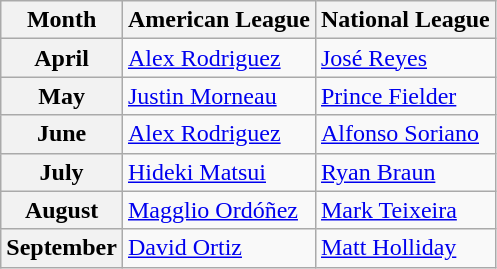<table class="wikitable">
<tr>
<th>Month</th>
<th>American League</th>
<th>National League</th>
</tr>
<tr>
<th>April</th>
<td><a href='#'>Alex Rodriguez</a></td>
<td><a href='#'>José Reyes</a></td>
</tr>
<tr>
<th>May</th>
<td><a href='#'>Justin Morneau</a></td>
<td><a href='#'>Prince Fielder</a></td>
</tr>
<tr>
<th>June</th>
<td><a href='#'>Alex Rodriguez</a></td>
<td><a href='#'>Alfonso Soriano</a></td>
</tr>
<tr>
<th>July</th>
<td><a href='#'>Hideki Matsui</a></td>
<td><a href='#'>Ryan Braun</a></td>
</tr>
<tr>
<th>August</th>
<td><a href='#'>Magglio Ordóñez</a></td>
<td><a href='#'>Mark Teixeira</a></td>
</tr>
<tr>
<th>September</th>
<td><a href='#'>David Ortiz</a></td>
<td><a href='#'>Matt Holliday</a></td>
</tr>
</table>
